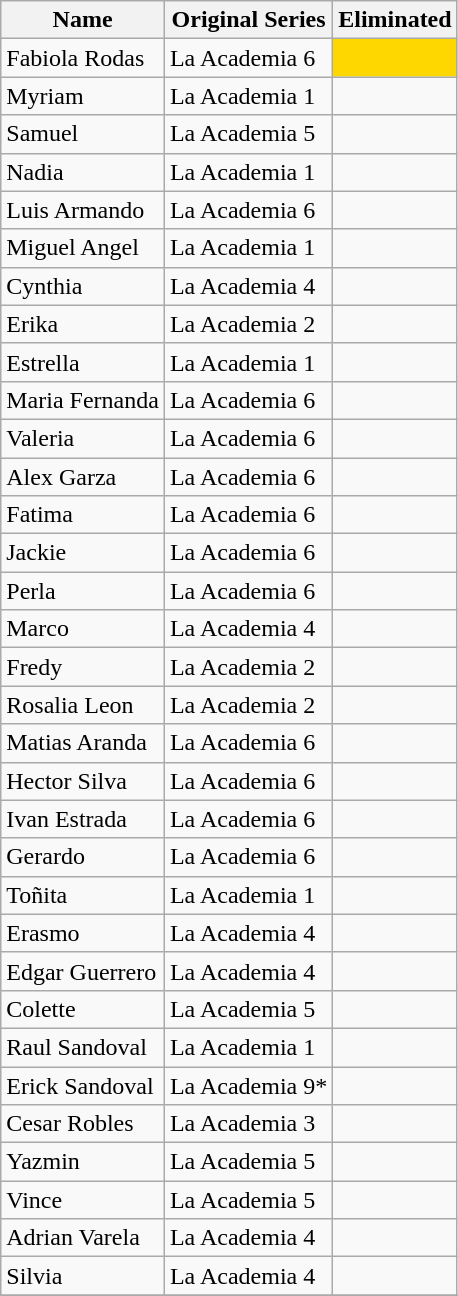<table class="wikitable sortable">
<tr>
<th>Name</th>
<th>Original Series</th>
<th>Eliminated</th>
</tr>
<tr>
<td>Fabiola Rodas</td>
<td>La Academia 6</td>
<td bgcolor="gold"></td>
</tr>
<tr>
<td>Myriam</td>
<td>La Academia 1</td>
<td></td>
</tr>
<tr>
<td>Samuel</td>
<td>La Academia 5</td>
<td></td>
</tr>
<tr>
<td>Nadia</td>
<td>La Academia 1</td>
<td></td>
</tr>
<tr>
<td>Luis Armando</td>
<td>La Academia 6</td>
<td></td>
</tr>
<tr>
<td>Miguel Angel</td>
<td>La Academia 1</td>
<td></td>
</tr>
<tr>
<td>Cynthia</td>
<td>La Academia 4</td>
<td></td>
</tr>
<tr>
<td>Erika</td>
<td>La Academia 2</td>
<td></td>
</tr>
<tr>
<td>Estrella</td>
<td>La Academia 1</td>
<td></td>
</tr>
<tr>
<td>Maria Fernanda</td>
<td>La Academia 6</td>
<td></td>
</tr>
<tr>
<td>Valeria</td>
<td>La Academia 6</td>
<td></td>
</tr>
<tr>
<td>Alex Garza</td>
<td>La Academia 6</td>
<td></td>
</tr>
<tr>
<td>Fatima</td>
<td>La Academia 6</td>
<td></td>
</tr>
<tr>
<td>Jackie</td>
<td>La Academia 6</td>
<td></td>
</tr>
<tr>
<td>Perla</td>
<td>La Academia 6</td>
<td></td>
</tr>
<tr>
<td>Marco</td>
<td>La Academia 4</td>
<td></td>
</tr>
<tr>
<td>Fredy</td>
<td>La Academia 2</td>
<td></td>
</tr>
<tr>
<td>Rosalia Leon</td>
<td>La Academia 2</td>
<td></td>
</tr>
<tr>
<td>Matias Aranda</td>
<td>La Academia 6</td>
<td></td>
</tr>
<tr>
<td>Hector Silva</td>
<td>La Academia 6</td>
<td></td>
</tr>
<tr>
<td>Ivan Estrada</td>
<td>La Academia 6</td>
<td></td>
</tr>
<tr>
<td>Gerardo</td>
<td>La Academia 6</td>
<td></td>
</tr>
<tr>
<td>Toñita</td>
<td>La Academia 1</td>
<td></td>
</tr>
<tr>
<td>Erasmo</td>
<td>La Academia 4</td>
<td></td>
</tr>
<tr>
<td>Edgar Guerrero</td>
<td>La Academia 4</td>
<td></td>
</tr>
<tr>
<td>Colette</td>
<td>La Academia 5</td>
<td></td>
</tr>
<tr>
<td>Raul Sandoval</td>
<td>La Academia 1</td>
<td></td>
</tr>
<tr>
<td>Erick Sandoval</td>
<td>La Academia 9*</td>
<td></td>
</tr>
<tr>
<td>Cesar Robles</td>
<td>La Academia 3</td>
<td></td>
</tr>
<tr>
<td>Yazmin</td>
<td>La Academia 5</td>
<td></td>
</tr>
<tr>
<td>Vince</td>
<td>La Academia 5</td>
<td></td>
</tr>
<tr>
<td>Adrian Varela</td>
<td>La Academia 4</td>
<td></td>
</tr>
<tr>
<td>Silvia</td>
<td>La Academia 4</td>
<td></td>
</tr>
<tr>
</tr>
</table>
